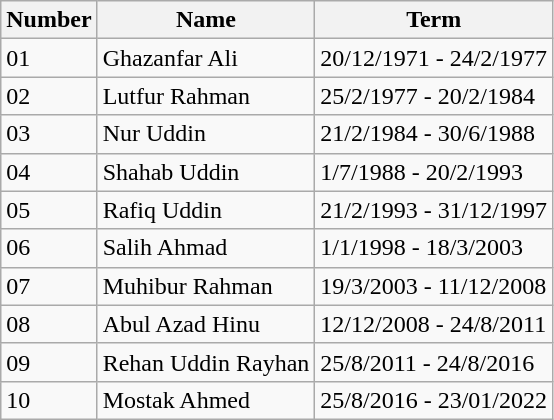<table class="wikitable">
<tr>
<th>Number</th>
<th>Name</th>
<th>Term</th>
</tr>
<tr>
<td>01</td>
<td>Ghazanfar Ali</td>
<td>20/12/1971 - 24/2/1977</td>
</tr>
<tr>
<td>02</td>
<td>Lutfur Rahman</td>
<td>25/2/1977 - 20/2/1984</td>
</tr>
<tr>
<td>03</td>
<td>Nur Uddin</td>
<td>21/2/1984 - 30/6/1988</td>
</tr>
<tr>
<td>04</td>
<td>Shahab Uddin</td>
<td>1/7/1988 - 20/2/1993</td>
</tr>
<tr>
<td>05</td>
<td>Rafiq Uddin</td>
<td>21/2/1993 - 31/12/1997</td>
</tr>
<tr>
<td>06</td>
<td>Salih Ahmad</td>
<td>1/1/1998 - 18/3/2003</td>
</tr>
<tr>
<td>07</td>
<td>Muhibur Rahman</td>
<td>19/3/2003 - 11/12/2008</td>
</tr>
<tr>
<td>08</td>
<td>Abul Azad Hinu</td>
<td>12/12/2008 - 24/8/2011</td>
</tr>
<tr>
<td>09</td>
<td>Rehan Uddin Rayhan</td>
<td>25/8/2011 - 24/8/2016</td>
</tr>
<tr>
<td>10</td>
<td>Mostak Ahmed</td>
<td>25/8/2016 - 23/01/2022</td>
</tr>
</table>
